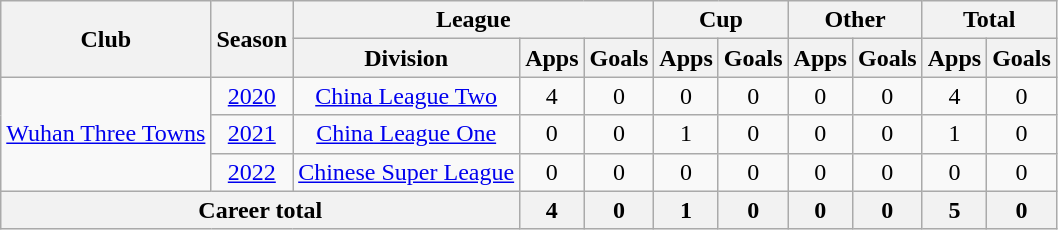<table class="wikitable" style="text-align: center">
<tr>
<th rowspan="2">Club</th>
<th rowspan="2">Season</th>
<th colspan="3">League</th>
<th colspan="2">Cup</th>
<th colspan="2">Other</th>
<th colspan="2">Total</th>
</tr>
<tr>
<th>Division</th>
<th>Apps</th>
<th>Goals</th>
<th>Apps</th>
<th>Goals</th>
<th>Apps</th>
<th>Goals</th>
<th>Apps</th>
<th>Goals</th>
</tr>
<tr>
<td rowspan="3"><a href='#'>Wuhan Three Towns</a></td>
<td><a href='#'>2020</a></td>
<td><a href='#'>China League Two</a></td>
<td>4</td>
<td>0</td>
<td>0</td>
<td>0</td>
<td>0</td>
<td>0</td>
<td>4</td>
<td>0</td>
</tr>
<tr>
<td><a href='#'>2021</a></td>
<td><a href='#'>China League One</a></td>
<td>0</td>
<td>0</td>
<td>1</td>
<td>0</td>
<td>0</td>
<td>0</td>
<td>1</td>
<td>0</td>
</tr>
<tr>
<td><a href='#'>2022</a></td>
<td><a href='#'>Chinese Super League</a></td>
<td>0</td>
<td>0</td>
<td>0</td>
<td>0</td>
<td>0</td>
<td>0</td>
<td>0</td>
<td>0</td>
</tr>
<tr>
<th colspan=3>Career total</th>
<th>4</th>
<th>0</th>
<th>1</th>
<th>0</th>
<th>0</th>
<th>0</th>
<th>5</th>
<th>0</th>
</tr>
</table>
